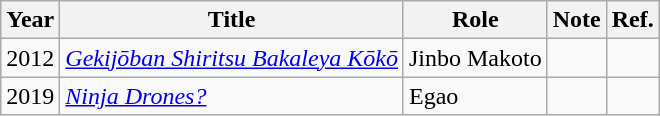<table class="wikitable">
<tr>
<th>Year</th>
<th>Title</th>
<th>Role</th>
<th>Note</th>
<th>Ref.</th>
</tr>
<tr>
<td>2012</td>
<td><em><a href='#'>Gekijōban Shiritsu Bakaleya Kōkō</a></em></td>
<td>Jinbo Makoto</td>
<td></td>
<td></td>
</tr>
<tr>
<td>2019</td>
<td><em><a href='#'>Ninja Drones?</a></em></td>
<td>Egao</td>
<td></td>
<td></td>
</tr>
</table>
